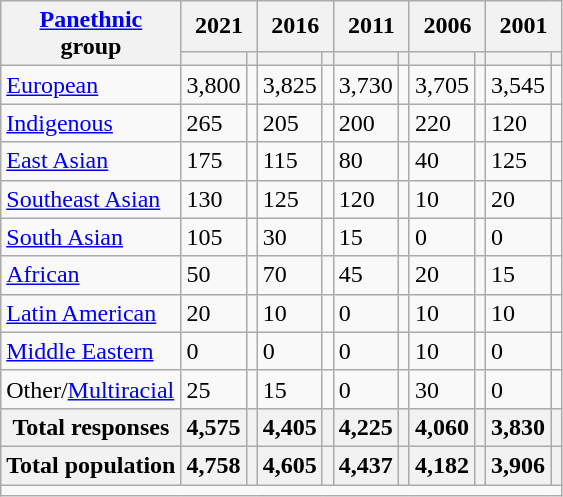<table class="wikitable collapsible sortable">
<tr>
<th rowspan="2"><a href='#'>Panethnic</a><br>group</th>
<th colspan="2">2021</th>
<th colspan="2">2016</th>
<th colspan="2">2011</th>
<th colspan="2">2006</th>
<th colspan="2">2001</th>
</tr>
<tr>
<th><a href='#'></a></th>
<th></th>
<th></th>
<th></th>
<th></th>
<th></th>
<th></th>
<th></th>
<th></th>
<th></th>
</tr>
<tr>
<td><a href='#'>European</a></td>
<td>3,800</td>
<td></td>
<td>3,825</td>
<td></td>
<td>3,730</td>
<td></td>
<td>3,705</td>
<td></td>
<td>3,545</td>
<td></td>
</tr>
<tr>
<td><a href='#'>Indigenous</a></td>
<td>265</td>
<td></td>
<td>205</td>
<td></td>
<td>200</td>
<td></td>
<td>220</td>
<td></td>
<td>120</td>
<td></td>
</tr>
<tr>
<td><a href='#'>East Asian</a></td>
<td>175</td>
<td></td>
<td>115</td>
<td></td>
<td>80</td>
<td></td>
<td>40</td>
<td></td>
<td>125</td>
<td></td>
</tr>
<tr>
<td><a href='#'>Southeast Asian</a></td>
<td>130</td>
<td></td>
<td>125</td>
<td></td>
<td>120</td>
<td></td>
<td>10</td>
<td></td>
<td>20</td>
<td></td>
</tr>
<tr>
<td><a href='#'>South Asian</a></td>
<td>105</td>
<td></td>
<td>30</td>
<td></td>
<td>15</td>
<td></td>
<td>0</td>
<td></td>
<td>0</td>
<td></td>
</tr>
<tr>
<td><a href='#'>African</a></td>
<td>50</td>
<td></td>
<td>70</td>
<td></td>
<td>45</td>
<td></td>
<td>20</td>
<td></td>
<td>15</td>
<td></td>
</tr>
<tr>
<td><a href='#'>Latin American</a></td>
<td>20</td>
<td></td>
<td>10</td>
<td></td>
<td>0</td>
<td></td>
<td>10</td>
<td></td>
<td>10</td>
<td></td>
</tr>
<tr>
<td><a href='#'>Middle Eastern</a></td>
<td>0</td>
<td></td>
<td>0</td>
<td></td>
<td>0</td>
<td></td>
<td>10</td>
<td></td>
<td>0</td>
<td></td>
</tr>
<tr>
<td>Other/<a href='#'>Multiracial</a></td>
<td>25</td>
<td></td>
<td>15</td>
<td></td>
<td>0</td>
<td></td>
<td>30</td>
<td></td>
<td>0</td>
<td></td>
</tr>
<tr>
<th>Total responses</th>
<th>4,575</th>
<th></th>
<th>4,405</th>
<th></th>
<th>4,225</th>
<th></th>
<th>4,060</th>
<th></th>
<th>3,830</th>
<th></th>
</tr>
<tr>
<th>Total population</th>
<th>4,758</th>
<th></th>
<th>4,605</th>
<th></th>
<th>4,437</th>
<th></th>
<th>4,182</th>
<th></th>
<th>3,906</th>
<th></th>
</tr>
<tr class="sortbottom">
<td colspan="15"></td>
</tr>
</table>
